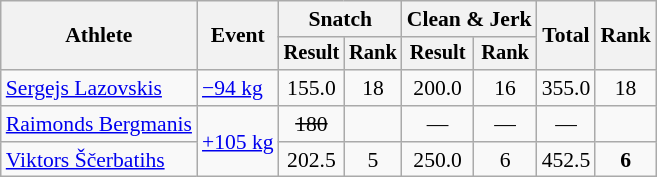<table class="wikitable" style="font-size:90%">
<tr>
<th rowspan="2">Athlete</th>
<th rowspan="2">Event</th>
<th colspan="2">Snatch</th>
<th colspan="2">Clean & Jerk</th>
<th rowspan="2">Total</th>
<th rowspan="2">Rank</th>
</tr>
<tr style="font-size:95%">
<th>Result</th>
<th>Rank</th>
<th>Result</th>
<th>Rank</th>
</tr>
<tr align=center>
<td align=left><a href='#'>Sergejs Lazovskis</a></td>
<td align=left rowspan=1><a href='#'>−94 kg</a></td>
<td>155.0</td>
<td>18</td>
<td>200.0</td>
<td>16</td>
<td>355.0</td>
<td>18</td>
</tr>
<tr align=center>
<td align=left><a href='#'>Raimonds Bergmanis</a></td>
<td align=left rowspan=2><a href='#'>+105 kg</a></td>
<td><s>180</s></td>
<td></td>
<td>—</td>
<td>—</td>
<td>—</td>
<td></td>
</tr>
<tr align=center>
<td align=left><a href='#'>Viktors Ščerbatihs</a></td>
<td>202.5</td>
<td>5</td>
<td>250.0</td>
<td>6</td>
<td>452.5</td>
<td><strong>6</strong></td>
</tr>
</table>
